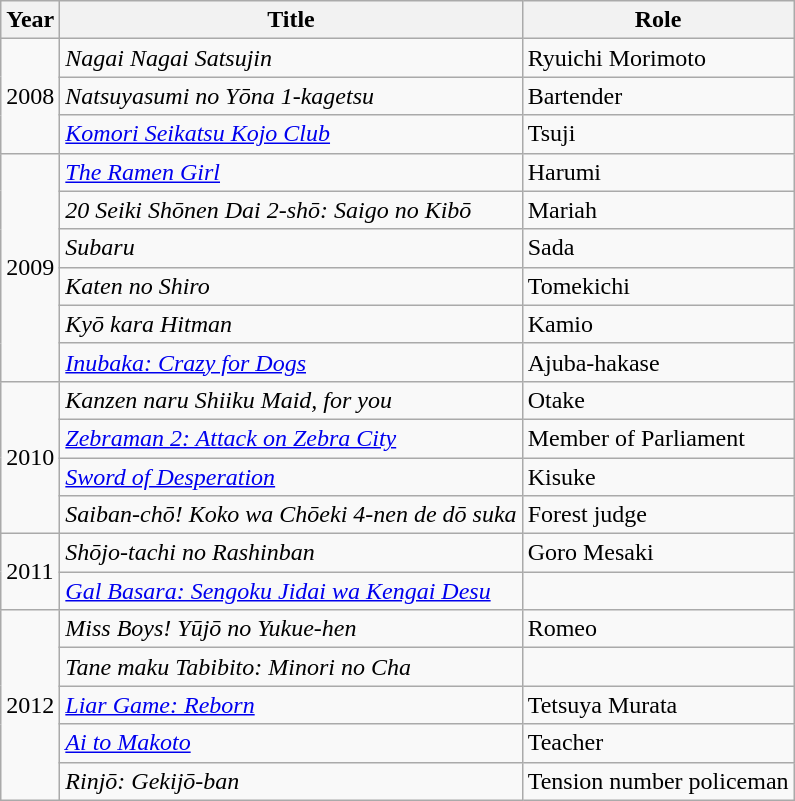<table class="wikitable">
<tr>
<th>Year</th>
<th>Title</th>
<th>Role</th>
</tr>
<tr>
<td rowspan="3">2008</td>
<td><em>Nagai Nagai Satsujin</em></td>
<td>Ryuichi Morimoto</td>
</tr>
<tr>
<td><em>Natsuyasumi no Yōna 1-kagetsu</em></td>
<td>Bartender</td>
</tr>
<tr>
<td><em><a href='#'>Komori Seikatsu Kojo Club</a></em></td>
<td>Tsuji</td>
</tr>
<tr>
<td rowspan="6">2009</td>
<td><em><a href='#'>The Ramen Girl</a></em></td>
<td>Harumi</td>
</tr>
<tr>
<td><em>20 Seiki Shōnen Dai 2-shō: Saigo no Kibō</em></td>
<td>Mariah</td>
</tr>
<tr>
<td><em>Subaru</em></td>
<td>Sada</td>
</tr>
<tr>
<td><em>Katen no Shiro</em></td>
<td>Tomekichi</td>
</tr>
<tr>
<td><em>Kyō kara Hitman</em></td>
<td>Kamio</td>
</tr>
<tr>
<td><em><a href='#'>Inubaka: Crazy for Dogs</a></em></td>
<td>Ajuba-hakase</td>
</tr>
<tr>
<td rowspan="4">2010</td>
<td><em>Kanzen naru Shiiku Maid, for you</em></td>
<td>Otake</td>
</tr>
<tr>
<td><em><a href='#'>Zebraman 2: Attack on Zebra City</a></em></td>
<td>Member of Parliament</td>
</tr>
<tr>
<td><em><a href='#'>Sword of Desperation</a></em></td>
<td>Kisuke</td>
</tr>
<tr>
<td><em>Saiban-chō! Koko wa Chōeki 4-nen de dō suka</em></td>
<td>Forest judge</td>
</tr>
<tr>
<td rowspan="2">2011</td>
<td><em>Shōjo-tachi no Rashinban</em></td>
<td>Goro Mesaki</td>
</tr>
<tr>
<td><em><a href='#'>Gal Basara: Sengoku Jidai wa Kengai Desu</a></em></td>
<td></td>
</tr>
<tr>
<td rowspan="5">2012</td>
<td><em>Miss Boys! Yūjō no Yukue-hen</em></td>
<td>Romeo</td>
</tr>
<tr>
<td><em>Tane maku Tabibito: Minori no Cha</em></td>
<td></td>
</tr>
<tr>
<td><em><a href='#'>Liar Game: Reborn</a></em></td>
<td>Tetsuya Murata</td>
</tr>
<tr>
<td><em><a href='#'>Ai to Makoto</a></em></td>
<td>Teacher</td>
</tr>
<tr>
<td><em>Rinjō: Gekijō-ban</em></td>
<td>Tension number policeman</td>
</tr>
</table>
